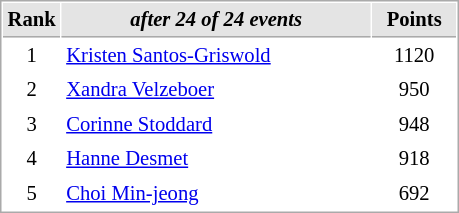<table cellspacing="1" cellpadding="3" style="border:1px solid #AAAAAA;font-size:86%">
<tr style="background-color: #E4E4E4;">
<th style="border-bottom:1px solid #AAAAAA; width: 10px;">Rank</th>
<th style="border-bottom:1px solid #AAAAAA; width: 200px;"><em>after 24 of 24 events</em> </th>
<th style="border-bottom:1px solid #AAAAAA; width: 50px;">Points</th>
</tr>
<tr>
<td align=center>1</td>
<td> <a href='#'>Kristen Santos-Griswold</a></td>
<td align=center>1120</td>
</tr>
<tr>
<td align=center>2</td>
<td> <a href='#'>Xandra Velzeboer</a></td>
<td align=center>950</td>
</tr>
<tr>
<td align=center>3</td>
<td> <a href='#'>Corinne Stoddard</a></td>
<td align=center>948</td>
</tr>
<tr>
<td align=center>4</td>
<td> <a href='#'>Hanne Desmet</a></td>
<td align=center>918</td>
</tr>
<tr>
<td align=center>5</td>
<td> <a href='#'>Choi Min-jeong</a></td>
<td align=center>692</td>
</tr>
</table>
